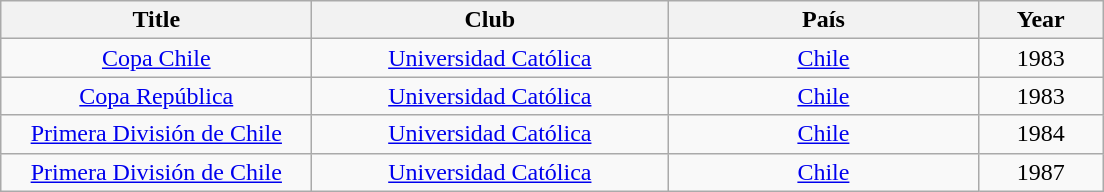<table class="wikitable">
<tr>
<th width="200">Title</th>
<th width="230">Club</th>
<th width="200">País</th>
<th width="75">Year</th>
</tr>
<tr align=center>
<td><a href='#'>Copa Chile</a></td>
<td><a href='#'>Universidad Católica</a></td>
<td><a href='#'>Chile</a></td>
<td>1983</td>
</tr>
<tr align=center>
<td><a href='#'>Copa República</a></td>
<td><a href='#'>Universidad Católica</a></td>
<td><a href='#'>Chile</a></td>
<td>1983</td>
</tr>
<tr align=center>
<td><a href='#'>Primera División de Chile</a></td>
<td><a href='#'>Universidad Católica</a></td>
<td><a href='#'>Chile</a></td>
<td>1984</td>
</tr>
<tr align=center>
<td><a href='#'>Primera División de Chile</a></td>
<td><a href='#'>Universidad Católica</a></td>
<td><a href='#'>Chile</a></td>
<td>1987</td>
</tr>
</table>
